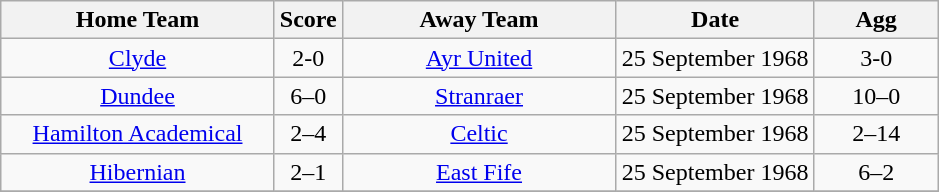<table class="wikitable" style="text-align:center;">
<tr>
<th width=175>Home Team</th>
<th width=20>Score</th>
<th width=175>Away Team</th>
<th width= 125>Date</th>
<th width= 75>Agg</th>
</tr>
<tr>
<td><a href='#'>Clyde</a></td>
<td>2-0</td>
<td><a href='#'>Ayr United</a></td>
<td>25 September 1968</td>
<td>3-0</td>
</tr>
<tr>
<td><a href='#'>Dundee</a></td>
<td>6–0</td>
<td><a href='#'>Stranraer</a></td>
<td>25 September 1968</td>
<td>10–0</td>
</tr>
<tr>
<td><a href='#'>Hamilton Academical</a></td>
<td>2–4</td>
<td><a href='#'>Celtic</a></td>
<td>25 September 1968</td>
<td>2–14</td>
</tr>
<tr>
<td><a href='#'>Hibernian</a></td>
<td>2–1</td>
<td><a href='#'>East Fife</a></td>
<td>25 September 1968</td>
<td>6–2</td>
</tr>
<tr>
</tr>
</table>
